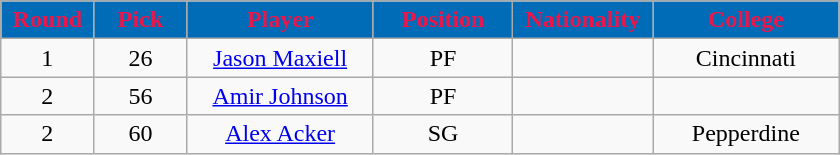<table class="wikitable sortable sortable">
<tr>
<th style="background:#006BB7; color:#ED164B" width="10%">Round</th>
<th style="background:#006BB7; color:#ED164B" width="10%">Pick</th>
<th style="background:#006BB7; color:#ED164B" width="20%">Player</th>
<th style="background:#006BB7; color:#ED164B" width="15%">Position</th>
<th style="background:#006BB7; color:#ED164B" width="15%">Nationality</th>
<th style="background:#006BB7; color:#ED164B" width="20%">College</th>
</tr>
<tr style="text-align: center">
<td>1</td>
<td>26</td>
<td><a href='#'>Jason Maxiell</a></td>
<td>PF</td>
<td></td>
<td>Cincinnati</td>
</tr>
<tr style="text-align: center">
<td>2</td>
<td>56</td>
<td><a href='#'>Amir Johnson</a></td>
<td>PF</td>
<td></td>
<td></td>
</tr>
<tr style="text-align: center">
<td>2</td>
<td>60</td>
<td><a href='#'>Alex Acker</a></td>
<td>SG</td>
<td></td>
<td>Pepperdine</td>
</tr>
</table>
